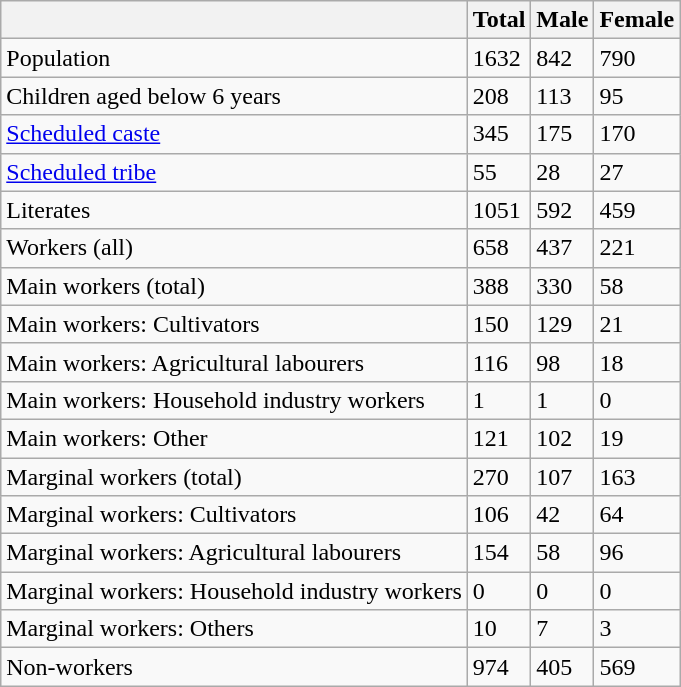<table class="wikitable sortable">
<tr>
<th></th>
<th>Total</th>
<th>Male</th>
<th>Female</th>
</tr>
<tr>
<td>Population</td>
<td>1632</td>
<td>842</td>
<td>790</td>
</tr>
<tr>
<td>Children aged below 6 years</td>
<td>208</td>
<td>113</td>
<td>95</td>
</tr>
<tr>
<td><a href='#'>Scheduled caste</a></td>
<td>345</td>
<td>175</td>
<td>170</td>
</tr>
<tr>
<td><a href='#'>Scheduled tribe</a></td>
<td>55</td>
<td>28</td>
<td>27</td>
</tr>
<tr>
<td>Literates</td>
<td>1051</td>
<td>592</td>
<td>459</td>
</tr>
<tr>
<td>Workers (all)</td>
<td>658</td>
<td>437</td>
<td>221</td>
</tr>
<tr>
<td>Main workers (total)</td>
<td>388</td>
<td>330</td>
<td>58</td>
</tr>
<tr>
<td>Main workers: Cultivators</td>
<td>150</td>
<td>129</td>
<td>21</td>
</tr>
<tr>
<td>Main workers: Agricultural labourers</td>
<td>116</td>
<td>98</td>
<td>18</td>
</tr>
<tr>
<td>Main workers: Household industry workers</td>
<td>1</td>
<td>1</td>
<td>0</td>
</tr>
<tr>
<td>Main workers: Other</td>
<td>121</td>
<td>102</td>
<td>19</td>
</tr>
<tr>
<td>Marginal workers (total)</td>
<td>270</td>
<td>107</td>
<td>163</td>
</tr>
<tr>
<td>Marginal workers: Cultivators</td>
<td>106</td>
<td>42</td>
<td>64</td>
</tr>
<tr>
<td>Marginal workers: Agricultural labourers</td>
<td>154</td>
<td>58</td>
<td>96</td>
</tr>
<tr>
<td>Marginal workers: Household industry workers</td>
<td>0</td>
<td>0</td>
<td>0</td>
</tr>
<tr>
<td>Marginal workers: Others</td>
<td>10</td>
<td>7</td>
<td>3</td>
</tr>
<tr>
<td>Non-workers</td>
<td>974</td>
<td>405</td>
<td>569</td>
</tr>
</table>
